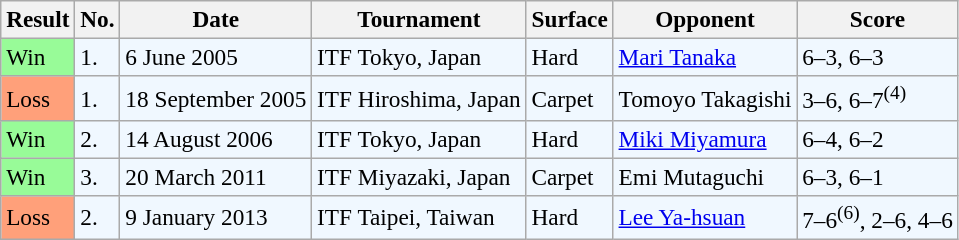<table class="sortable wikitable" style=font-size:97%>
<tr>
<th>Result</th>
<th>No.</th>
<th>Date</th>
<th>Tournament</th>
<th>Surface</th>
<th>Opponent</th>
<th class="unsortable">Score</th>
</tr>
<tr bgcolor=f0f8ff>
<td style="background:#98fb98;">Win</td>
<td>1.</td>
<td>6 June 2005</td>
<td>ITF Tokyo, Japan</td>
<td>Hard</td>
<td> <a href='#'>Mari Tanaka</a></td>
<td>6–3, 6–3</td>
</tr>
<tr style="background:#f0f8ff;">
<td bgcolor=FFA07A>Loss</td>
<td>1.</td>
<td>18 September 2005</td>
<td>ITF Hiroshima, Japan</td>
<td>Carpet</td>
<td> Tomoyo Takagishi</td>
<td>3–6, 6–7<sup>(4)</sup></td>
</tr>
<tr style="background:#f0f8ff;">
<td style="background:#98fb98;">Win</td>
<td>2.</td>
<td>14 August 2006</td>
<td>ITF Tokyo, Japan</td>
<td>Hard</td>
<td> <a href='#'>Miki Miyamura</a></td>
<td>6–4, 6–2</td>
</tr>
<tr style="background:#f0f8ff;">
<td style="background:#98fb98;">Win</td>
<td>3.</td>
<td>20 March 2011</td>
<td>ITF Miyazaki, Japan</td>
<td>Carpet</td>
<td> Emi Mutaguchi</td>
<td>6–3, 6–1</td>
</tr>
<tr style="background:#f0f8ff;">
<td bgcolor=FFA07A>Loss</td>
<td>2.</td>
<td>9 January 2013</td>
<td>ITF Taipei, Taiwan</td>
<td>Hard</td>
<td> <a href='#'>Lee Ya-hsuan</a></td>
<td>7–6<sup>(6)</sup>, 2–6, 4–6</td>
</tr>
</table>
